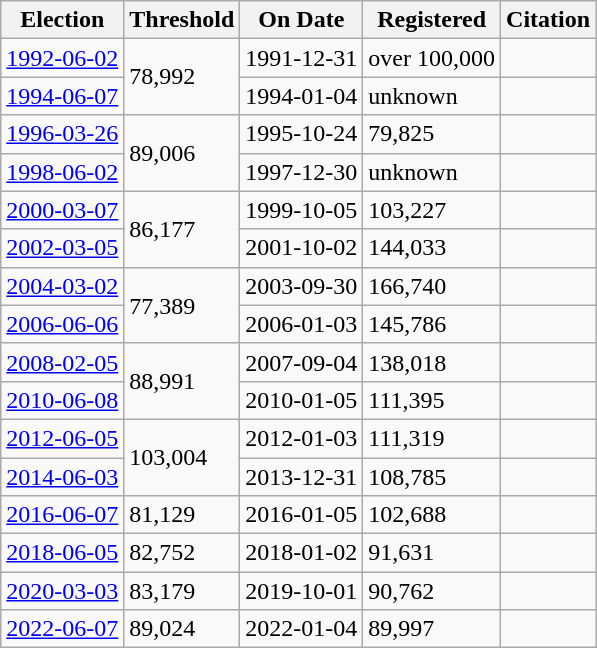<table class="wikitable" style="float:left; margin-block:0.5em; margin-inline-end:1em">
<tr>
<th>Election</th>
<th>Threshold</th>
<th>On Date</th>
<th>Registered</th>
<th>Citation</th>
</tr>
<tr>
<td><a href='#'>1992-06-02</a></td>
<td rowspan=2>78,992</td>
<td>1991-12-31</td>
<td>over 100,000</td>
<td></td>
</tr>
<tr>
<td><a href='#'>1994-06-07</a></td>
<td>1994-01-04</td>
<td>unknown</td>
<td></td>
</tr>
<tr>
<td><a href='#'>1996-03-26</a></td>
<td rowspan=2>89,006</td>
<td>1995-10-24</td>
<td>79,825</td>
<td></td>
</tr>
<tr>
<td><a href='#'>1998-06-02</a></td>
<td>1997-12-30</td>
<td>unknown</td>
<td></td>
</tr>
<tr>
<td><a href='#'>2000-03-07</a></td>
<td rowspan=2>86,177</td>
<td>1999-10-05</td>
<td>103,227</td>
<td></td>
</tr>
<tr>
<td><a href='#'>2002-03-05</a></td>
<td>2001-10-02</td>
<td>144,033</td>
<td></td>
</tr>
<tr>
<td><a href='#'>2004-03-02</a></td>
<td rowspan=2>77,389</td>
<td>2003-09-30</td>
<td>166,740</td>
<td></td>
</tr>
<tr>
<td><a href='#'>2006-06-06</a></td>
<td>2006-01-03</td>
<td>145,786</td>
<td></td>
</tr>
<tr>
<td><a href='#'>2008-02-05</a></td>
<td rowspan=2>88,991</td>
<td>2007-09-04</td>
<td>138,018</td>
<td></td>
</tr>
<tr>
<td><a href='#'>2010-06-08</a></td>
<td>2010-01-05</td>
<td>111,395</td>
<td></td>
</tr>
<tr>
<td><a href='#'>2012-06-05</a></td>
<td rowspan=2>103,004</td>
<td>2012-01-03</td>
<td>111,319</td>
<td></td>
</tr>
<tr>
<td><a href='#'>2014-06-03</a></td>
<td>2013-12-31</td>
<td>108,785</td>
<td></td>
</tr>
<tr>
<td><a href='#'>2016-06-07</a></td>
<td>81,129</td>
<td>2016-01-05</td>
<td>102,688</td>
<td></td>
</tr>
<tr>
<td><a href='#'>2018-06-05</a></td>
<td>82,752</td>
<td>2018-01-02</td>
<td>91,631</td>
<td></td>
</tr>
<tr>
<td><a href='#'>2020-03-03</a></td>
<td>83,179</td>
<td>2019-10-01</td>
<td>90,762</td>
<td></td>
</tr>
<tr>
<td><a href='#'>2022-06-07</a></td>
<td>89,024</td>
<td>2022-01-04</td>
<td>89,997</td>
<td></td>
</tr>
</table>
